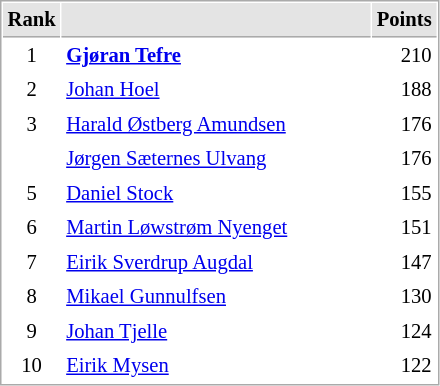<table cellspacing="1" cellpadding="3" style="border:1px solid #AAAAAA;font-size:86%">
<tr style="background-color: #E4E4E4;">
<th style="border-bottom:1px solid #AAAAAA" width=10>Rank</th>
<th style="border-bottom:1px solid #AAAAAA" width=200></th>
<th style="border-bottom:1px solid #AAAAAA" width=20 align=right>Points</th>
</tr>
<tr>
<td align=center>1</td>
<td> <strong><a href='#'>Gjøran Tefre</a></strong></td>
<td align=right>210</td>
</tr>
<tr>
<td align=center>2</td>
<td> <a href='#'>Johan Hoel</a></td>
<td align=right>188</td>
</tr>
<tr>
<td align=center>3</td>
<td> <a href='#'>Harald Østberg Amundsen</a></td>
<td align=right>176</td>
</tr>
<tr>
<td align=center></td>
<td> <a href='#'>Jørgen Sæternes Ulvang</a></td>
<td align=right>176</td>
</tr>
<tr>
<td align=center>5</td>
<td> <a href='#'>Daniel Stock</a></td>
<td align=right>155</td>
</tr>
<tr>
<td align=center>6</td>
<td> <a href='#'>Martin Løwstrøm Nyenget</a></td>
<td align=right>151</td>
</tr>
<tr>
<td align=center>7</td>
<td> <a href='#'>Eirik Sverdrup Augdal</a></td>
<td align=right>147</td>
</tr>
<tr>
<td align=center>8</td>
<td> <a href='#'>Mikael Gunnulfsen</a></td>
<td align=right>130</td>
</tr>
<tr>
<td align=center>9</td>
<td> <a href='#'>Johan Tjelle</a></td>
<td align=right>124</td>
</tr>
<tr>
<td align=center>10</td>
<td> <a href='#'>Eirik Mysen</a></td>
<td align=right>122</td>
</tr>
</table>
